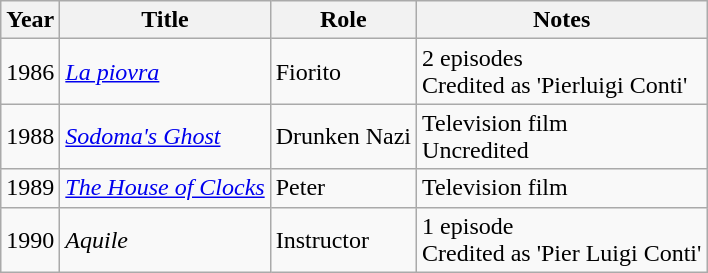<table class="wikitable">
<tr>
<th>Year</th>
<th>Title</th>
<th>Role</th>
<th>Notes</th>
</tr>
<tr>
<td>1986</td>
<td><em><a href='#'>La piovra</a></em></td>
<td>Fiorito</td>
<td>2 episodes<br>Credited as 'Pierluigi Conti'</td>
</tr>
<tr>
<td>1988</td>
<td><em><a href='#'>Sodoma's Ghost</a></em></td>
<td>Drunken Nazi</td>
<td>Television film<br>Uncredited</td>
</tr>
<tr>
<td>1989</td>
<td><em><a href='#'>The House of Clocks</a></em></td>
<td>Peter</td>
<td>Television film</td>
</tr>
<tr>
<td>1990</td>
<td><em>Aquile</em></td>
<td>Instructor</td>
<td>1 episode<br>Credited as 'Pier Luigi Conti'</td>
</tr>
</table>
